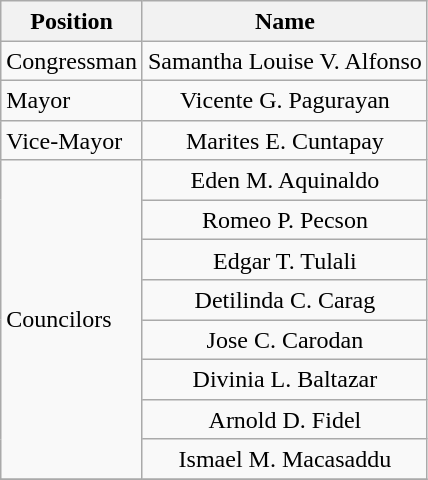<table class="wikitable" style="line-height:1.20em; font-size:100%;">
<tr>
<th>Position</th>
<th>Name</th>
</tr>
<tr>
<td>Congressman</td>
<td style="text-align:center;">Samantha Louise V. Alfonso</td>
</tr>
<tr>
<td>Mayor</td>
<td style="text-align:center;">Vicente G. Pagurayan</td>
</tr>
<tr>
<td>Vice-Mayor</td>
<td style="text-align:center;">Marites E. Cuntapay</td>
</tr>
<tr>
<td rowspan=8>Councilors</td>
<td style="text-align:center;">Eden M. Aquinaldo</td>
</tr>
<tr>
<td style="text-align:center;">Romeo P. Pecson</td>
</tr>
<tr>
<td style="text-align:center;">Edgar T. Tulali</td>
</tr>
<tr>
<td style="text-align:center;">Detilinda C. Carag</td>
</tr>
<tr>
<td style="text-align:center;">Jose C. Carodan</td>
</tr>
<tr>
<td style="text-align:center;">Divinia L. Baltazar</td>
</tr>
<tr>
<td style="text-align:center;">Arnold D. Fidel</td>
</tr>
<tr>
<td style="text-align:center;">Ismael M. Macasaddu</td>
</tr>
<tr>
</tr>
</table>
